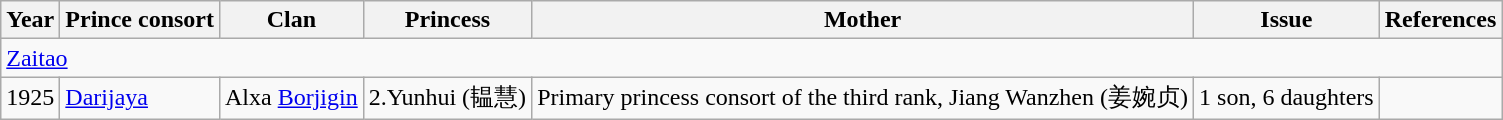<table class="wikitable">
<tr>
<th>Year</th>
<th>Prince consort</th>
<th>Clan</th>
<th>Princess</th>
<th>Mother</th>
<th>Issue</th>
<th>References</th>
</tr>
<tr>
<td colspan="7"><a href='#'>Zaitao</a></td>
</tr>
<tr>
<td>1925</td>
<td><a href='#'>Darijaya</a></td>
<td>Alxa <a href='#'>Borjigin</a></td>
<td>2.Yunhui (韫慧)</td>
<td>Primary princess consort of the third rank, Jiang Wanzhen (姜婉贞)</td>
<td>1 son, 6 daughters</td>
<td></td>
</tr>
</table>
